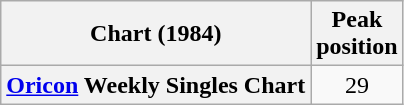<table class="wikitable plainrowheaders" style="text-align:center;">
<tr>
<th>Chart (1984)</th>
<th>Peak<br>position</th>
</tr>
<tr>
<th scope="row"><a href='#'>Oricon</a> Weekly Singles Chart</th>
<td>29</td>
</tr>
</table>
